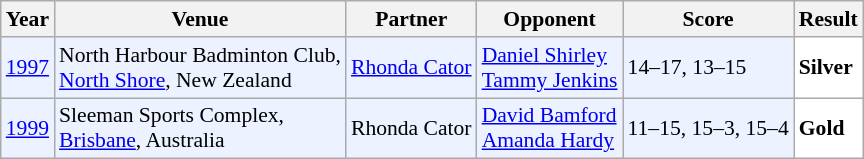<table class="sortable wikitable" style="font-size: 90%;">
<tr>
<th>Year</th>
<th>Venue</th>
<th>Partner</th>
<th>Opponent</th>
<th>Score</th>
<th>Result</th>
</tr>
<tr style="background:#ECF2FF">
<td align="center"><a href='#'>1997</a></td>
<td align="left">North Harbour Badminton Club,<br><a href='#'>North Shore</a>, New Zealand</td>
<td align="left"> <a href='#'>Rhonda Cator</a></td>
<td align="left"> <a href='#'>Daniel Shirley</a> <br>  <a href='#'>Tammy Jenkins</a></td>
<td align="left">14–17, 13–15</td>
<td style="text-align:left; background:white"> <strong>Silver</strong></td>
</tr>
<tr style="background:#ECF2FF">
<td align="center"><a href='#'>1999</a></td>
<td align="left">Sleeman Sports Complex,<br><a href='#'>Brisbane</a>, Australia</td>
<td align="left"> Rhonda Cator</td>
<td align="left"> <a href='#'>David Bamford</a> <br>  <a href='#'>Amanda Hardy</a></td>
<td align="left">11–15, 15–3, 15–4</td>
<td style="text-align:left; background:white"> <strong>Gold</strong></td>
</tr>
</table>
